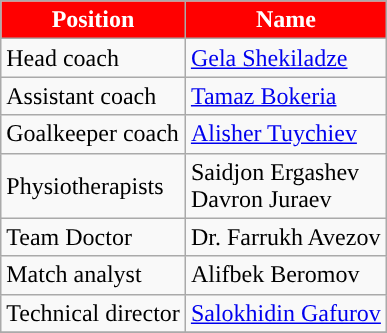<table class="wikitable">
<tr>
<th style="color:#FFFFFF;background:#FF0000">Position</th>
<th style="color:#FFFFFF;background:#FF0000">Name</th>
</tr>
<tr>
<td style="text-align:left;">Head coach</td>
<td style="text-align:left;"> <a href='#'>Gela Shekiladze</a></td>
</tr>
<tr>
<td style="text-align:left;">Assistant coach</td>
<td style="text-align:left;"> <a href='#'>Tamaz Bokeria</a></td>
</tr>
<tr>
<td style="text-align:left;">Goalkeeper coach</td>
<td style="text-align:left;"> <a href='#'>Alisher Tuychiev</a></td>
</tr>
<tr>
<td style="text-align:left;">Physiotherapists</td>
<td style="text-align:left;"> Saidjon Ergashev<br> Davron Juraev</td>
</tr>
<tr>
<td style="text-align:left;">Team Doctor</td>
<td style="text-align:left;"> Dr. Farrukh Avezov</td>
</tr>
<tr>
<td style="text-align:left;">Match analyst</td>
<td style="text-align:left;"> Alifbek Beromov</td>
</tr>
<tr>
<td style="text-align:left;">Technical director</td>
<td style="text-align:left;"> <a href='#'>Salokhidin Gafurov</a></td>
</tr>
<tr>
</tr>
</table>
